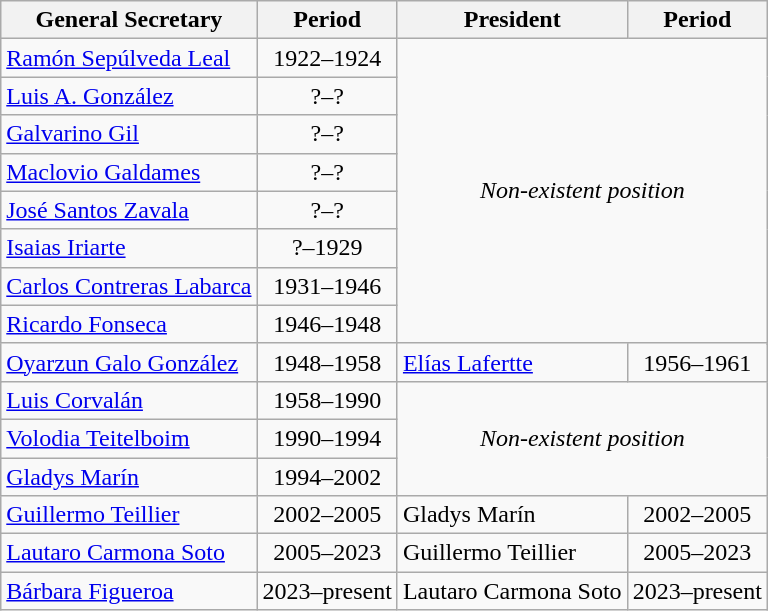<table class="sortable wikitable">
<tr>
<th scope="col">General Secretary</th>
<th scope="col">Period</th>
<th scope="col">President</th>
<th scope="col">Period</th>
</tr>
<tr>
<td align=left><a href='#'>Ramón Sepúlveda Leal</a></td>
<td align=center>1922–1924</td>
<td align=center rowspan="9" colspan="2"><em>Non-existent position</em></td>
</tr>
<tr>
<td align=left><a href='#'>Luis A. González</a></td>
<td align=center>?–?</td>
</tr>
<tr>
<td align=left><a href='#'>Galvarino Gil</a></td>
<td align=center>?–?</td>
</tr>
<tr>
<td align=left><a href='#'>Maclovio Galdames</a></td>
<td align=center>?–?</td>
</tr>
<tr>
<td align=left><a href='#'>José Santos Zavala</a></td>
<td align=center>?–?</td>
</tr>
<tr>
<td align=left><a href='#'>Isaias Iriarte</a></td>
<td align=center>?–1929</td>
</tr>
<tr>
<td align=left><a href='#'>Carlos Contreras Labarca</a></td>
<td align=center>1931–1946</td>
</tr>
<tr>
<td align=left><a href='#'>Ricardo Fonseca</a></td>
<td align=center>1946–1948</td>
</tr>
<tr>
<td align=left rowspan="2"><a href='#'>Oyarzun Galo González</a></td>
<td align=center rowspan="2">1948–1958</td>
</tr>
<tr>
<td align=left rowspan="2"><a href='#'>Elías Lafertte</a></td>
<td align=center rowspan="2">1956–1961</td>
</tr>
<tr>
<td align=left rowspan="2"><a href='#'>Luis Corvalán</a></td>
<td align=center rowspan="2">1958–1990</td>
</tr>
<tr>
<td align=center rowspan="3" colspan="2"><em>Non-existent position</em></td>
</tr>
<tr>
<td align=left><a href='#'>Volodia Teitelboim</a></td>
<td align=center>1990–1994</td>
</tr>
<tr>
<td align=left><a href='#'>Gladys Marín</a></td>
<td align=center>1994–2002</td>
</tr>
<tr>
<td align=left><a href='#'>Guillermo Teillier</a></td>
<td align=center>2002–2005</td>
<td align=left>Gladys Marín</td>
<td align=center>2002–2005</td>
</tr>
<tr>
<td align=left><a href='#'>Lautaro Carmona Soto</a></td>
<td align=center>2005–2023</td>
<td align=left>Guillermo Teillier</td>
<td align=center>2005–2023</td>
</tr>
<tr>
<td align=left><a href='#'>Bárbara Figueroa</a></td>
<td align=center>2023–present</td>
<td align=left>Lautaro Carmona Soto</td>
<td align=center>2023–present</td>
</tr>
</table>
